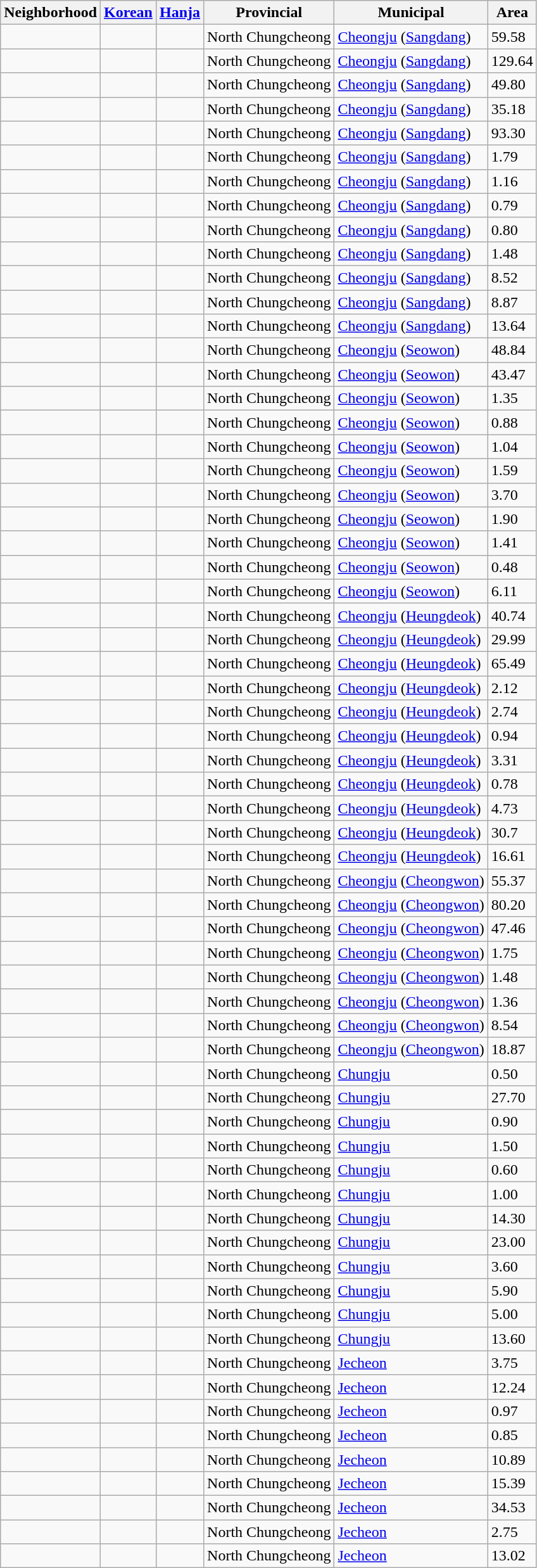<table class="wikitable sortable">
<tr>
<th>Neighborhood</th>
<th><a href='#'>Korean</a></th>
<th><a href='#'>Hanja</a></th>
<th>Provincial</th>
<th>Municipal</th>
<th>Area</th>
</tr>
<tr>
<td></td>
<td><span></span></td>
<td><span></span></td>
<td>North Chungcheong</td>
<td><a href='#'>Cheongju</a> (<a href='#'>Sangdang</a>)</td>
<td>59.58</td>
</tr>
<tr>
<td></td>
<td><span></span></td>
<td><span></span></td>
<td>North Chungcheong</td>
<td><a href='#'>Cheongju</a> (<a href='#'>Sangdang</a>)</td>
<td>129.64</td>
</tr>
<tr>
<td></td>
<td><span></span></td>
<td><span></span></td>
<td>North Chungcheong</td>
<td><a href='#'>Cheongju</a> (<a href='#'>Sangdang</a>)</td>
<td>49.80</td>
</tr>
<tr>
<td></td>
<td><span></span></td>
<td><span></span></td>
<td>North Chungcheong</td>
<td><a href='#'>Cheongju</a> (<a href='#'>Sangdang</a>)</td>
<td>35.18</td>
</tr>
<tr>
<td></td>
<td><span></span></td>
<td><span></span></td>
<td>North Chungcheong</td>
<td><a href='#'>Cheongju</a> (<a href='#'>Sangdang</a>)</td>
<td>93.30</td>
</tr>
<tr>
<td></td>
<td><span></span></td>
<td><span></span></td>
<td>North Chungcheong</td>
<td><a href='#'>Cheongju</a> (<a href='#'>Sangdang</a>)</td>
<td>1.79</td>
</tr>
<tr>
<td></td>
<td><span></span></td>
<td><span></span></td>
<td>North Chungcheong</td>
<td><a href='#'>Cheongju</a> (<a href='#'>Sangdang</a>)</td>
<td>1.16</td>
</tr>
<tr>
<td></td>
<td><span></span></td>
<td><span></span></td>
<td>North Chungcheong</td>
<td><a href='#'>Cheongju</a> (<a href='#'>Sangdang</a>)</td>
<td>0.79</td>
</tr>
<tr>
<td></td>
<td><span></span></td>
<td><span></span></td>
<td>North Chungcheong</td>
<td><a href='#'>Cheongju</a> (<a href='#'>Sangdang</a>)</td>
<td>0.80</td>
</tr>
<tr>
<td></td>
<td><span></span></td>
<td><span></span></td>
<td>North Chungcheong</td>
<td><a href='#'>Cheongju</a> (<a href='#'>Sangdang</a>)</td>
<td>1.48</td>
</tr>
<tr>
<td></td>
<td><span></span></td>
<td><span></span></td>
<td>North Chungcheong</td>
<td><a href='#'>Cheongju</a> (<a href='#'>Sangdang</a>)</td>
<td>8.52</td>
</tr>
<tr>
<td></td>
<td><span></span></td>
<td><span></span></td>
<td>North Chungcheong</td>
<td><a href='#'>Cheongju</a> (<a href='#'>Sangdang</a>)</td>
<td>8.87</td>
</tr>
<tr>
<td></td>
<td><span></span></td>
<td><span></span></td>
<td>North Chungcheong</td>
<td><a href='#'>Cheongju</a> (<a href='#'>Sangdang</a>)</td>
<td>13.64</td>
</tr>
<tr>
<td></td>
<td><span></span></td>
<td><span></span></td>
<td>North Chungcheong</td>
<td><a href='#'>Cheongju</a> (<a href='#'>Seowon</a>)</td>
<td>48.84</td>
</tr>
<tr>
<td></td>
<td><span></span></td>
<td><span></span></td>
<td>North Chungcheong</td>
<td><a href='#'>Cheongju</a> (<a href='#'>Seowon</a>)</td>
<td>43.47</td>
</tr>
<tr>
<td></td>
<td><span></span></td>
<td><span></span></td>
<td>North Chungcheong</td>
<td><a href='#'>Cheongju</a> (<a href='#'>Seowon</a>)</td>
<td>1.35</td>
</tr>
<tr>
<td></td>
<td><span></span></td>
<td><span></span></td>
<td>North Chungcheong</td>
<td><a href='#'>Cheongju</a> (<a href='#'>Seowon</a>)</td>
<td>0.88</td>
</tr>
<tr>
<td></td>
<td><span></span></td>
<td><span></span></td>
<td>North Chungcheong</td>
<td><a href='#'>Cheongju</a> (<a href='#'>Seowon</a>)</td>
<td>1.04</td>
</tr>
<tr>
<td></td>
<td><span></span></td>
<td><span></span></td>
<td>North Chungcheong</td>
<td><a href='#'>Cheongju</a> (<a href='#'>Seowon</a>)</td>
<td>1.59</td>
</tr>
<tr>
<td></td>
<td><span></span></td>
<td><span></span></td>
<td>North Chungcheong</td>
<td><a href='#'>Cheongju</a> (<a href='#'>Seowon</a>)</td>
<td>3.70</td>
</tr>
<tr>
<td></td>
<td><span></span></td>
<td><span></span></td>
<td>North Chungcheong</td>
<td><a href='#'>Cheongju</a> (<a href='#'>Seowon</a>)</td>
<td>1.90</td>
</tr>
<tr>
<td></td>
<td><span></span></td>
<td><span></span></td>
<td>North Chungcheong</td>
<td><a href='#'>Cheongju</a> (<a href='#'>Seowon</a>)</td>
<td>1.41</td>
</tr>
<tr>
<td></td>
<td><span></span></td>
<td><span></span></td>
<td>North Chungcheong</td>
<td><a href='#'>Cheongju</a> (<a href='#'>Seowon</a>)</td>
<td>0.48</td>
</tr>
<tr>
<td></td>
<td><span></span></td>
<td><span></span></td>
<td>North Chungcheong</td>
<td><a href='#'>Cheongju</a> (<a href='#'>Seowon</a>)</td>
<td>6.11</td>
</tr>
<tr>
<td></td>
<td><span></span></td>
<td><span></span></td>
<td>North Chungcheong</td>
<td><a href='#'>Cheongju</a> (<a href='#'>Heungdeok</a>)</td>
<td>40.74</td>
</tr>
<tr>
<td></td>
<td><span></span></td>
<td><span></span></td>
<td>North Chungcheong</td>
<td><a href='#'>Cheongju</a> (<a href='#'>Heungdeok</a>)</td>
<td>29.99</td>
</tr>
<tr>
<td></td>
<td><span></span></td>
<td><span></span></td>
<td>North Chungcheong</td>
<td><a href='#'>Cheongju</a> (<a href='#'>Heungdeok</a>)</td>
<td>65.49</td>
</tr>
<tr>
<td></td>
<td><span></span></td>
<td><span></span></td>
<td>North Chungcheong</td>
<td><a href='#'>Cheongju</a> (<a href='#'>Heungdeok</a>)</td>
<td>2.12</td>
</tr>
<tr>
<td></td>
<td><span></span></td>
<td><span></span></td>
<td>North Chungcheong</td>
<td><a href='#'>Cheongju</a> (<a href='#'>Heungdeok</a>)</td>
<td>2.74</td>
</tr>
<tr>
<td></td>
<td><span></span></td>
<td><span></span></td>
<td>North Chungcheong</td>
<td><a href='#'>Cheongju</a> (<a href='#'>Heungdeok</a>)</td>
<td>0.94</td>
</tr>
<tr>
<td></td>
<td><span></span></td>
<td><span></span></td>
<td>North Chungcheong</td>
<td><a href='#'>Cheongju</a> (<a href='#'>Heungdeok</a>)</td>
<td>3.31</td>
</tr>
<tr>
<td></td>
<td><span></span></td>
<td><span></span></td>
<td>North Chungcheong</td>
<td><a href='#'>Cheongju</a> (<a href='#'>Heungdeok</a>)</td>
<td>0.78</td>
</tr>
<tr>
<td></td>
<td><span></span></td>
<td><span></span></td>
<td>North Chungcheong</td>
<td><a href='#'>Cheongju</a> (<a href='#'>Heungdeok</a>)</td>
<td>4.73</td>
</tr>
<tr>
<td></td>
<td><span></span></td>
<td><span></span></td>
<td>North Chungcheong</td>
<td><a href='#'>Cheongju</a> (<a href='#'>Heungdeok</a>)</td>
<td>30.7</td>
</tr>
<tr>
<td></td>
<td><span></span></td>
<td><span></span></td>
<td>North Chungcheong</td>
<td><a href='#'>Cheongju</a> (<a href='#'>Heungdeok</a>)</td>
<td>16.61</td>
</tr>
<tr>
<td></td>
<td><span></span></td>
<td><span></span></td>
<td>North Chungcheong</td>
<td><a href='#'>Cheongju</a> (<a href='#'>Cheongwon</a>)</td>
<td>55.37</td>
</tr>
<tr>
<td></td>
<td><span></span></td>
<td><span></span></td>
<td>North Chungcheong</td>
<td><a href='#'>Cheongju</a> (<a href='#'>Cheongwon</a>)</td>
<td>80.20</td>
</tr>
<tr>
<td></td>
<td><span></span></td>
<td><span></span></td>
<td>North Chungcheong</td>
<td><a href='#'>Cheongju</a> (<a href='#'>Cheongwon</a>)</td>
<td>47.46</td>
</tr>
<tr>
<td></td>
<td><span></span></td>
<td><span></span></td>
<td>North Chungcheong</td>
<td><a href='#'>Cheongju</a> (<a href='#'>Cheongwon</a>)</td>
<td>1.75</td>
</tr>
<tr>
<td></td>
<td><span></span></td>
<td><span></span></td>
<td>North Chungcheong</td>
<td><a href='#'>Cheongju</a> (<a href='#'>Cheongwon</a>)</td>
<td>1.48</td>
</tr>
<tr>
<td></td>
<td><span></span></td>
<td><span></span></td>
<td>North Chungcheong</td>
<td><a href='#'>Cheongju</a> (<a href='#'>Cheongwon</a>)</td>
<td>1.36</td>
</tr>
<tr>
<td></td>
<td><span></span></td>
<td><span></span></td>
<td>North Chungcheong</td>
<td><a href='#'>Cheongju</a> (<a href='#'>Cheongwon</a>)</td>
<td>8.54</td>
</tr>
<tr>
<td></td>
<td><span></span></td>
<td><span></span></td>
<td>North Chungcheong</td>
<td><a href='#'>Cheongju</a> (<a href='#'>Cheongwon</a>)</td>
<td>18.87</td>
</tr>
<tr>
<td></td>
<td><span></span></td>
<td><span></span></td>
<td>North Chungcheong</td>
<td><a href='#'>Chungju</a></td>
<td>0.50</td>
</tr>
<tr>
<td></td>
<td><span></span></td>
<td><span></span></td>
<td>North Chungcheong</td>
<td><a href='#'>Chungju</a></td>
<td>27.70</td>
</tr>
<tr>
<td></td>
<td><span></span></td>
<td><span></span></td>
<td>North Chungcheong</td>
<td><a href='#'>Chungju</a></td>
<td>0.90</td>
</tr>
<tr>
<td></td>
<td><span></span></td>
<td><span></span></td>
<td>North Chungcheong</td>
<td><a href='#'>Chungju</a></td>
<td>1.50</td>
</tr>
<tr>
<td></td>
<td><span></span></td>
<td><span></span></td>
<td>North Chungcheong</td>
<td><a href='#'>Chungju</a></td>
<td>0.60</td>
</tr>
<tr>
<td></td>
<td><span></span></td>
<td><span></span></td>
<td>North Chungcheong</td>
<td><a href='#'>Chungju</a></td>
<td>1.00</td>
</tr>
<tr>
<td></td>
<td><span></span></td>
<td><span></span></td>
<td>North Chungcheong</td>
<td><a href='#'>Chungju</a></td>
<td>14.30</td>
</tr>
<tr>
<td></td>
<td><span></span></td>
<td><span></span></td>
<td>North Chungcheong</td>
<td><a href='#'>Chungju</a></td>
<td>23.00</td>
</tr>
<tr>
<td></td>
<td><span></span></td>
<td><span></span></td>
<td>North Chungcheong</td>
<td><a href='#'>Chungju</a></td>
<td>3.60</td>
</tr>
<tr>
<td></td>
<td><span></span></td>
<td><span></span></td>
<td>North Chungcheong</td>
<td><a href='#'>Chungju</a></td>
<td>5.90</td>
</tr>
<tr>
<td></td>
<td><span></span></td>
<td><span></span></td>
<td>North Chungcheong</td>
<td><a href='#'>Chungju</a></td>
<td>5.00</td>
</tr>
<tr>
<td></td>
<td><span></span></td>
<td><span></span></td>
<td>North Chungcheong</td>
<td><a href='#'>Chungju</a></td>
<td>13.60</td>
</tr>
<tr>
<td></td>
<td><span></span></td>
<td><span></span></td>
<td>North Chungcheong</td>
<td><a href='#'>Jecheon</a></td>
<td>3.75</td>
</tr>
<tr>
<td></td>
<td><span></span></td>
<td><span></span></td>
<td>North Chungcheong</td>
<td><a href='#'>Jecheon</a></td>
<td>12.24</td>
</tr>
<tr>
<td></td>
<td><span></span></td>
<td><span></span></td>
<td>North Chungcheong</td>
<td><a href='#'>Jecheon</a></td>
<td>0.97</td>
</tr>
<tr>
<td></td>
<td><span></span></td>
<td><span></span></td>
<td>North Chungcheong</td>
<td><a href='#'>Jecheon</a></td>
<td>0.85</td>
</tr>
<tr>
<td></td>
<td><span></span></td>
<td><span></span></td>
<td>North Chungcheong</td>
<td><a href='#'>Jecheon</a></td>
<td>10.89</td>
</tr>
<tr>
<td></td>
<td><span></span></td>
<td><span></span></td>
<td>North Chungcheong</td>
<td><a href='#'>Jecheon</a></td>
<td>15.39</td>
</tr>
<tr>
<td></td>
<td><span></span></td>
<td><span></span></td>
<td>North Chungcheong</td>
<td><a href='#'>Jecheon</a></td>
<td>34.53</td>
</tr>
<tr>
<td></td>
<td><span></span></td>
<td><span></span></td>
<td>North Chungcheong</td>
<td><a href='#'>Jecheon</a></td>
<td>2.75</td>
</tr>
<tr>
<td></td>
<td><span></span></td>
<td><span></span></td>
<td>North Chungcheong</td>
<td><a href='#'>Jecheon</a></td>
<td>13.02</td>
</tr>
</table>
